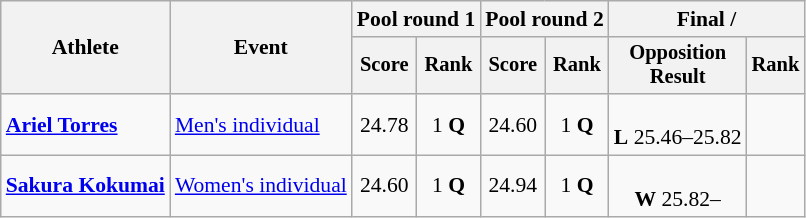<table class=wikitable style=font-size:90%;text-align:center>
<tr>
<th rowspan=2>Athlete</th>
<th rowspan=2>Event</th>
<th colspan=2>Pool round 1</th>
<th colspan=2>Pool round 2</th>
<th colspan=2>Final / </th>
</tr>
<tr style=font-size:95%>
<th>Score</th>
<th>Rank</th>
<th>Score</th>
<th>Rank</th>
<th>Opposition<br>Result</th>
<th>Rank</th>
</tr>
<tr>
<td align=left><strong><a href='#'>Ariel Torres</a></strong></td>
<td align=left><a href='#'>Men's individual</a></td>
<td>24.78</td>
<td>1 <strong>Q</strong></td>
<td>24.60</td>
<td>1 <strong>Q</strong></td>
<td><br><strong>L</strong> 25.46–25.82</td>
<td></td>
</tr>
<tr>
<td align=left><strong><a href='#'>Sakura Kokumai</a></strong></td>
<td align=left><a href='#'>Women's individual</a></td>
<td>24.60</td>
<td>1 <strong>Q</strong></td>
<td>24.94</td>
<td>1 <strong>Q</strong></td>
<td><br><strong>W</strong> 25.82–</td>
<td></td>
</tr>
</table>
